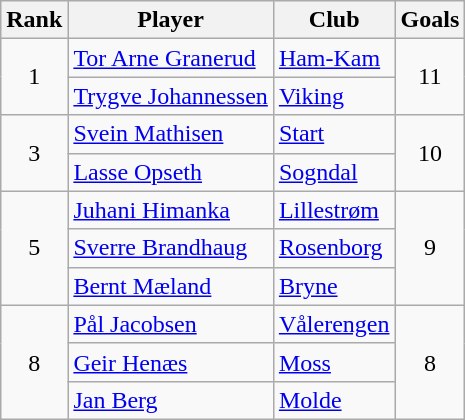<table class="wikitable" style="text-align:center">
<tr>
<th>Rank</th>
<th>Player</th>
<th>Club</th>
<th>Goals</th>
</tr>
<tr>
<td rowspan="2">1</td>
<td align="left"> <a href='#'>Tor Arne Granerud</a></td>
<td align="left"><a href='#'>Ham-Kam</a></td>
<td rowspan="2">11</td>
</tr>
<tr>
<td align="left"> <a href='#'>Trygve Johannessen</a></td>
<td align="left"><a href='#'>Viking</a></td>
</tr>
<tr>
<td rowspan="2">3</td>
<td align="left"> <a href='#'>Svein Mathisen</a></td>
<td align="left"><a href='#'>Start</a></td>
<td rowspan="2">10</td>
</tr>
<tr>
<td align="left"> <a href='#'>Lasse Opseth</a></td>
<td align="left"><a href='#'>Sogndal</a></td>
</tr>
<tr>
<td rowspan="3">5</td>
<td align="left"> <a href='#'>Juhani Himanka</a></td>
<td align="left"><a href='#'>Lillestrøm</a></td>
<td rowspan="3">9</td>
</tr>
<tr>
<td align="left"> <a href='#'>Sverre Brandhaug</a></td>
<td align="left"><a href='#'>Rosenborg</a></td>
</tr>
<tr>
<td align="left"> <a href='#'>Bernt Mæland</a></td>
<td align="left"><a href='#'>Bryne</a></td>
</tr>
<tr>
<td rowspan="3">8</td>
<td align="left"> <a href='#'>Pål Jacobsen</a></td>
<td align="left"><a href='#'>Vålerengen</a></td>
<td rowspan="3">8</td>
</tr>
<tr>
<td align="left"> <a href='#'>Geir Henæs</a></td>
<td align="left"><a href='#'>Moss</a></td>
</tr>
<tr>
<td align="left"> <a href='#'>Jan Berg</a></td>
<td align="left"><a href='#'>Molde</a></td>
</tr>
</table>
